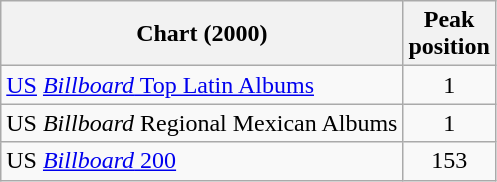<table class="wikitable">
<tr>
<th align="left">Chart (2000)</th>
<th align="left">Peak<br>position</th>
</tr>
<tr>
<td align="left"><a href='#'>US</a> <a href='#'><em>Billboard</em> Top Latin Albums</a></td>
<td align="center">1</td>
</tr>
<tr>
<td align="left">US <em>Billboard</em> Regional Mexican Albums</td>
<td align="center">1</td>
</tr>
<tr>
<td align="left">US <a href='#'><em>Billboard</em> 200</a></td>
<td align="center">153</td>
</tr>
</table>
